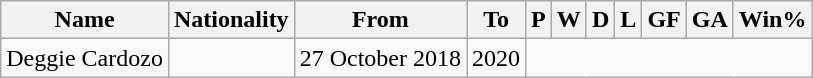<table class="wikitable plainrowheaders sortable" style="text-align:center">
<tr>
<th>Name</th>
<th>Nationality</th>
<th>From</th>
<th class="unsortable">To</th>
<th>P</th>
<th>W</th>
<th>D</th>
<th>L</th>
<th>GF</th>
<th>GA</th>
<th>Win%</th>
</tr>
<tr>
<td scope=row style=text-align:left>Deggie Cardozo</td>
<td align=left></td>
<td align=left>27 October 2018</td>
<td align=left>2020<br></td>
</tr>
</table>
